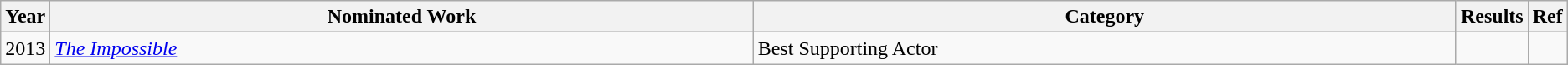<table class="wikitable">
<tr>
<th scope="col" style="width:1em;">Year</th>
<th scope="col" style="width:35em;">Nominated Work</th>
<th scope="col" style="width:35em;">Category</th>
<th scope="col" style="width:1em;">Results</th>
<th scope="col" style="width:1em;">Ref</th>
</tr>
<tr>
<td>2013</td>
<td><em><a href='#'>The Impossible</a></em></td>
<td>Best Supporting Actor</td>
<td></td>
<td></td>
</tr>
</table>
